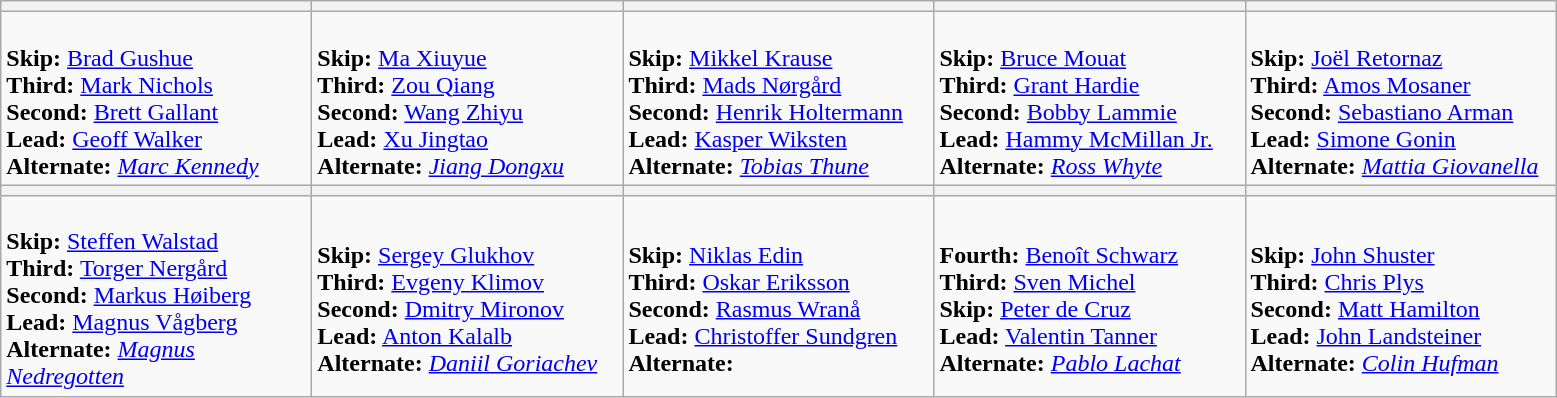<table class=wikitable>
<tr>
<th width=200></th>
<th width=200></th>
<th width=200></th>
<th width=200></th>
<th width=200></th>
</tr>
<tr>
<td><br><strong>Skip:</strong> <a href='#'>Brad Gushue</a><br>
<strong>Third:</strong> <a href='#'>Mark Nichols</a><br>
<strong>Second:</strong> <a href='#'>Brett Gallant</a><br>
<strong>Lead:</strong> <a href='#'>Geoff Walker</a><br>
<strong>Alternate:</strong> <em><a href='#'>Marc Kennedy</a></em></td>
<td><br><strong>Skip:</strong> <a href='#'>Ma Xiuyue</a><br>
<strong>Third:</strong> <a href='#'>Zou Qiang</a><br>
<strong>Second:</strong> <a href='#'>Wang Zhiyu</a><br>
<strong>Lead:</strong> <a href='#'>Xu Jingtao</a><br>
<strong>Alternate:</strong> <em><a href='#'>Jiang Dongxu</a></em></td>
<td><br><strong>Skip:</strong> <a href='#'>Mikkel Krause</a><br>
<strong>Third:</strong> <a href='#'>Mads Nørgård</a><br>
<strong>Second:</strong> <a href='#'>Henrik Holtermann</a><br>
<strong>Lead:</strong> <a href='#'>Kasper Wiksten</a><br>
<strong>Alternate:</strong> <em><a href='#'>Tobias Thune</a></em></td>
<td><br><strong>Skip:</strong> <a href='#'>Bruce Mouat</a><br>
<strong>Third:</strong> <a href='#'>Grant Hardie</a><br>
<strong>Second:</strong> <a href='#'>Bobby Lammie</a><br>
<strong>Lead:</strong> <a href='#'>Hammy McMillan Jr.</a><br>
<strong>Alternate:</strong> <em><a href='#'>Ross Whyte</a></em></td>
<td><br><strong>Skip:</strong> <a href='#'>Joël Retornaz</a><br>
<strong>Third:</strong> <a href='#'>Amos Mosaner</a><br>
<strong>Second:</strong> <a href='#'>Sebastiano Arman</a><br>
<strong>Lead:</strong> <a href='#'>Simone Gonin</a><br>
<strong>Alternate:</strong> <em><a href='#'>Mattia Giovanella</a></em></td>
</tr>
<tr>
<th width=200></th>
<th width=200></th>
<th width=200></th>
<th width=200></th>
<th width=200></th>
</tr>
<tr>
<td><br><strong>Skip:</strong> <a href='#'>Steffen Walstad</a><br>
<strong>Third:</strong> <a href='#'>Torger Nergård</a><br>
<strong>Second:</strong> <a href='#'>Markus Høiberg</a><br>
<strong>Lead:</strong> <a href='#'>Magnus Vågberg</a><br>
<strong>Alternate:</strong> <em><a href='#'>Magnus Nedregotten</a></em></td>
<td><br><strong>Skip:</strong> <a href='#'>Sergey Glukhov</a><br>
<strong>Third:</strong> <a href='#'>Evgeny Klimov</a><br>
<strong>Second:</strong> <a href='#'>Dmitry Mironov</a><br>
<strong>Lead:</strong> <a href='#'>Anton Kalalb</a><br>
<strong>Alternate:</strong> <em><a href='#'>Daniil Goriachev</a></em></td>
<td><br><strong>Skip:</strong> <a href='#'>Niklas Edin</a><br>
<strong>Third:</strong> <a href='#'>Oskar Eriksson</a><br>
<strong>Second:</strong> <a href='#'>Rasmus Wranå</a><br>
<strong>Lead:</strong> <a href='#'>Christoffer Sundgren</a><br>
<strong>Alternate:</strong> <em></em></td>
<td><br><strong>Fourth:</strong> <a href='#'>Benoît Schwarz</a><br>
<strong>Third:</strong> <a href='#'>Sven Michel</a><br>
<strong>Skip:</strong> <a href='#'>Peter de Cruz</a><br>
<strong>Lead:</strong> <a href='#'>Valentin Tanner</a><br>
<strong>Alternate:</strong> <em><a href='#'>Pablo Lachat</a></em></td>
<td><br><strong>Skip:</strong> <a href='#'>John Shuster</a><br>
<strong>Third:</strong> <a href='#'>Chris Plys</a><br>
<strong>Second:</strong> <a href='#'>Matt Hamilton</a><br>
<strong>Lead:</strong> <a href='#'>John Landsteiner</a><br>
<strong>Alternate:</strong> <em><a href='#'>Colin Hufman</a></em></td>
</tr>
</table>
